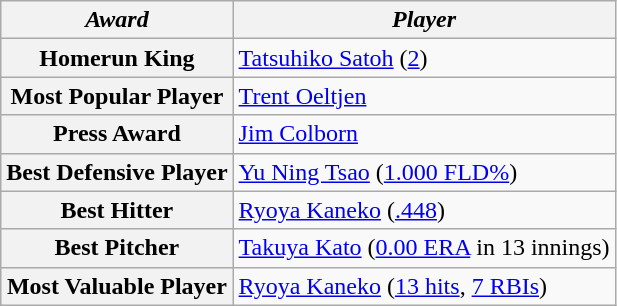<table class="wikitable" border="1">
<tr>
<th><em>Award</em></th>
<th><em>Player</em></th>
</tr>
<tr>
<th>Homerun King</th>
<td> <a href='#'>Tatsuhiko Satoh</a> (<a href='#'>2</a>)</td>
</tr>
<tr>
<th>Most Popular Player</th>
<td> <a href='#'>Trent Oeltjen</a></td>
</tr>
<tr>
<th>Press Award</th>
<td> <a href='#'>Jim Colborn</a></td>
</tr>
<tr>
<th>Best Defensive Player</th>
<td> <a href='#'>Yu Ning Tsao</a> (<a href='#'>1.000 FLD%</a>)</td>
</tr>
<tr>
<th>Best Hitter</th>
<td> <a href='#'>Ryoya Kaneko</a> (<a href='#'>.448</a>)</td>
</tr>
<tr>
<th>Best Pitcher</th>
<td> <a href='#'>Takuya Kato</a> (<a href='#'>0.00 ERA</a> in 13 innings)</td>
</tr>
<tr>
<th>Most Valuable Player</th>
<td> <a href='#'>Ryoya Kaneko</a> (<a href='#'>13 hits</a>, <a href='#'>7 RBIs</a>)</td>
</tr>
</table>
